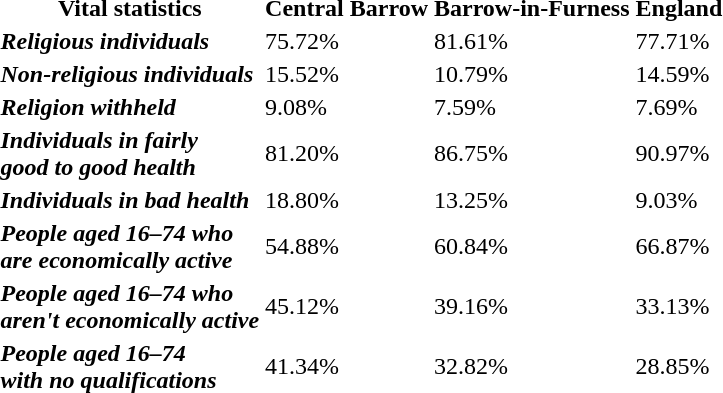<table>
<tr>
<th><strong>Vital statistics</strong> </th>
<th><strong>Central Barrow</strong></th>
<th><strong>Barrow-in-Furness</strong></th>
<th><strong>England</strong></th>
</tr>
<tr>
<td><strong><em>Religious individuals</em></strong></td>
<td>75.72%</td>
<td>81.61%</td>
<td>77.71%</td>
</tr>
<tr>
<td><strong><em>Non-religious individuals</em></strong></td>
<td>15.52%</td>
<td>10.79%</td>
<td>14.59%</td>
</tr>
<tr>
<td><strong><em>Religion withheld</em></strong></td>
<td>9.08%</td>
<td>7.59%</td>
<td>7.69%</td>
</tr>
<tr>
<td><strong><em>Individuals in fairly<br>good to good health</em></strong></td>
<td>81.20%</td>
<td>86.75%</td>
<td>90.97%</td>
</tr>
<tr>
<td><strong><em>Individuals in bad health</em></strong></td>
<td>18.80%</td>
<td>13.25%</td>
<td>9.03%</td>
</tr>
<tr>
<td><strong><em>People aged 16–74 who<br>are economically active</em></strong></td>
<td>54.88%</td>
<td>60.84%</td>
<td>66.87%</td>
</tr>
<tr>
<td><strong><em>People aged 16–74 who<br>aren't economically active</em></strong></td>
<td>45.12%</td>
<td>39.16%</td>
<td>33.13%</td>
</tr>
<tr>
<td><strong><em>People aged 16–74<br>with no qualifications</em></strong></td>
<td>41.34%</td>
<td>32.82%</td>
<td>28.85%</td>
</tr>
</table>
